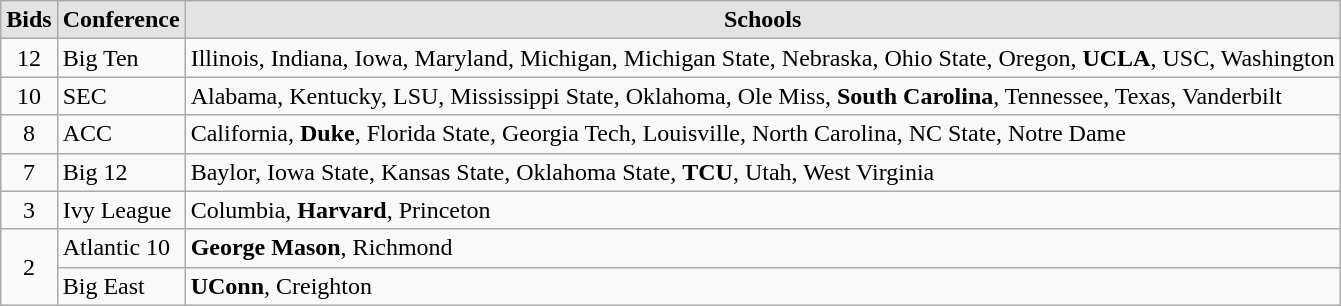<table class="wikitable">
<tr>
<th data-darkreader-inline-bgcolor="" data-darkreader-inline-bgimage="" style="background: #e3e3e3;">Bids</th>
<th data-darkreader-inline-bgcolor="" data-darkreader-inline-bgimage="" style="background: #e3e3e3;">Conference</th>
<th data-darkreader-inline-bgcolor="" data-darkreader-inline-bgimage="" style="background: #e3e3e3;">Schools</th>
</tr>
<tr>
<td align="center">12</td>
<td>Big Ten</td>
<td>Illinois, Indiana, Iowa, Maryland, Michigan, Michigan State, Nebraska, Ohio State, Oregon, <strong>UCLA</strong>, USC, Washington</td>
</tr>
<tr>
<td align="center">10</td>
<td>SEC</td>
<td>Alabama, Kentucky, LSU, Mississippi State, Oklahoma, Ole Miss, <strong>South Carolina</strong>, Tennessee, Texas, Vanderbilt</td>
</tr>
<tr>
<td align="center">8</td>
<td>ACC</td>
<td>California, <strong>Duke</strong>, Florida State, Georgia Tech, Louisville, North Carolina, NC State, Notre Dame</td>
</tr>
<tr>
<td align="center">7</td>
<td>Big 12</td>
<td>Baylor, Iowa State, Kansas State, Oklahoma State, <strong>TCU</strong>, Utah, West Virginia</td>
</tr>
<tr>
<td align="center">3</td>
<td>Ivy League</td>
<td>Columbia, <strong>Harvard</strong>, Princeton</td>
</tr>
<tr>
<td rowspan="2" align="center">2</td>
<td>Atlantic 10</td>
<td><strong>George Mason</strong>, Richmond</td>
</tr>
<tr>
<td>Big East</td>
<td><strong>UConn</strong>, Creighton</td>
</tr>
</table>
